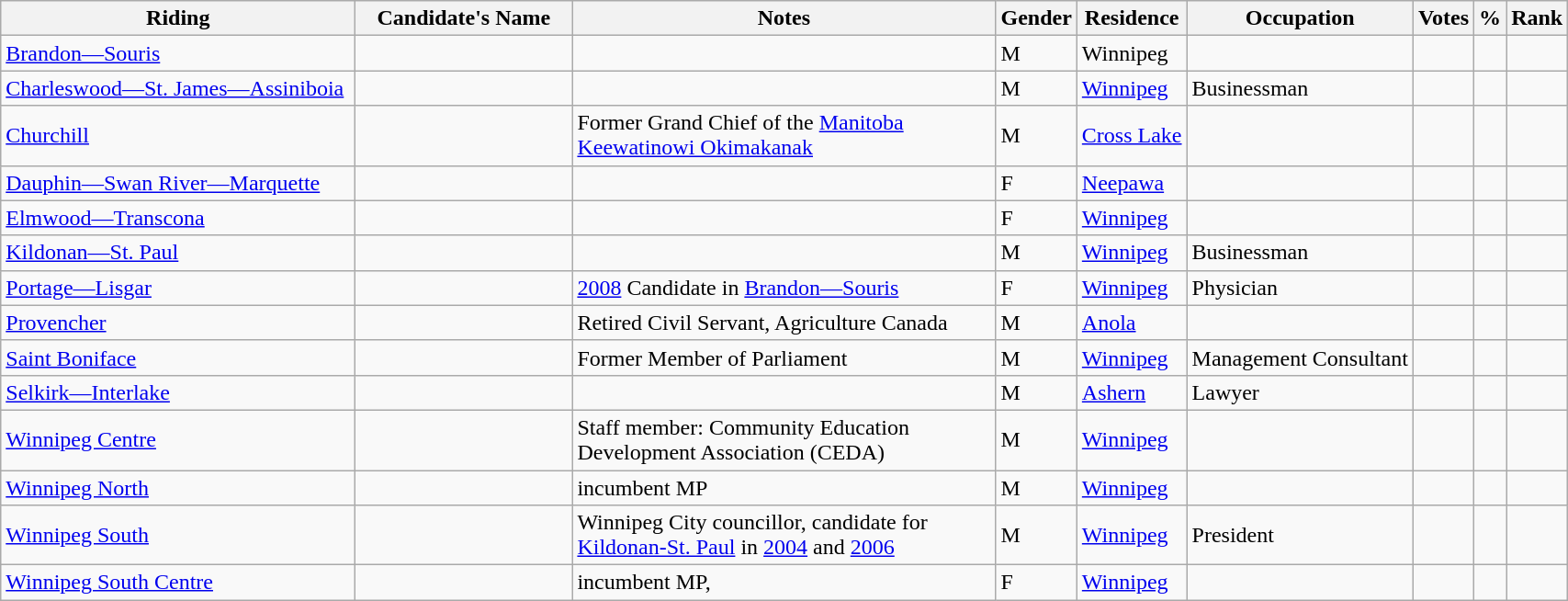<table class="wikitable sortable">
<tr>
<th style="width:250px;">Riding<br></th>
<th style="width:150px;">Candidate's Name</th>
<th style="width:300px;">Notes</th>
<th>Gender</th>
<th>Residence</th>
<th>Occupation</th>
<th>Votes</th>
<th>%</th>
<th>Rank</th>
</tr>
<tr>
<td><a href='#'>Brandon—Souris</a></td>
<td></td>
<td></td>
<td>M</td>
<td>Winnipeg</td>
<td></td>
<td></td>
<td></td>
<td></td>
</tr>
<tr>
<td><a href='#'>Charleswood—St. James—Assiniboia</a></td>
<td></td>
<td></td>
<td>M</td>
<td><a href='#'>Winnipeg</a></td>
<td>Businessman</td>
<td></td>
<td></td>
<td></td>
</tr>
<tr>
<td><a href='#'>Churchill</a></td>
<td></td>
<td>Former Grand Chief of the <a href='#'>Manitoba Keewatinowi Okimakanak</a></td>
<td>M</td>
<td><a href='#'>Cross Lake</a></td>
<td></td>
<td></td>
<td></td>
<td></td>
</tr>
<tr>
<td><a href='#'>Dauphin—Swan River—Marquette</a></td>
<td></td>
<td></td>
<td>F</td>
<td><a href='#'>Neepawa</a></td>
<td></td>
<td></td>
<td></td>
<td></td>
</tr>
<tr>
<td><a href='#'>Elmwood—Transcona</a></td>
<td></td>
<td></td>
<td>F</td>
<td><a href='#'>Winnipeg</a></td>
<td></td>
<td></td>
<td></td>
<td></td>
</tr>
<tr>
<td><a href='#'>Kildonan—St. Paul</a></td>
<td></td>
<td></td>
<td>M</td>
<td><a href='#'>Winnipeg</a></td>
<td>Businessman</td>
<td></td>
<td></td>
<td></td>
</tr>
<tr>
<td><a href='#'>Portage—Lisgar</a></td>
<td></td>
<td><a href='#'>2008</a> Candidate in <a href='#'>Brandon—Souris</a></td>
<td>F</td>
<td><a href='#'>Winnipeg</a></td>
<td>Physician</td>
<td></td>
<td></td>
<td></td>
</tr>
<tr>
<td><a href='#'>Provencher</a></td>
<td></td>
<td>Retired Civil Servant, Agriculture Canada</td>
<td>M</td>
<td><a href='#'>Anola</a></td>
<td></td>
<td></td>
<td></td>
<td></td>
</tr>
<tr>
<td><a href='#'>Saint Boniface</a></td>
<td></td>
<td>Former Member of Parliament</td>
<td>M</td>
<td><a href='#'>Winnipeg</a></td>
<td>Management Consultant</td>
<td></td>
<td></td>
<td></td>
</tr>
<tr>
<td><a href='#'>Selkirk—Interlake</a></td>
<td></td>
<td></td>
<td>M</td>
<td><a href='#'>Ashern</a></td>
<td>Lawyer</td>
<td></td>
<td></td>
<td></td>
</tr>
<tr>
<td><a href='#'>Winnipeg Centre</a></td>
<td></td>
<td>Staff member: Community Education Development Association (CEDA)</td>
<td>M</td>
<td><a href='#'>Winnipeg</a></td>
<td></td>
<td></td>
<td></td>
<td></td>
</tr>
<tr>
<td><a href='#'>Winnipeg North</a></td>
<td></td>
<td>incumbent MP</td>
<td>M</td>
<td><a href='#'>Winnipeg</a></td>
<td></td>
<td></td>
<td></td>
<td></td>
</tr>
<tr>
<td><a href='#'>Winnipeg South</a></td>
<td></td>
<td>Winnipeg City councillor, candidate for <a href='#'>Kildonan-St. Paul</a> in <a href='#'>2004</a> and <a href='#'>2006</a></td>
<td>M</td>
<td><a href='#'>Winnipeg</a></td>
<td>President</td>
<td></td>
<td></td>
<td></td>
</tr>
<tr>
<td><a href='#'>Winnipeg South Centre</a></td>
<td></td>
<td>incumbent MP,</td>
<td>F</td>
<td><a href='#'>Winnipeg</a></td>
<td></td>
<td></td>
<td></td>
<td></td>
</tr>
</table>
